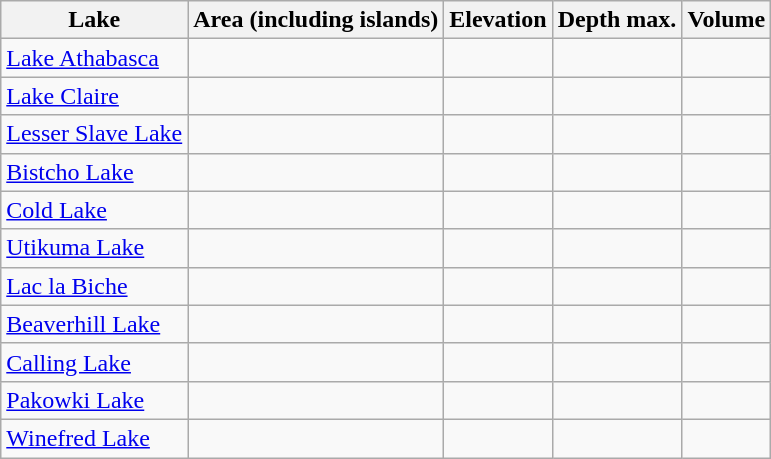<table class="wikitable">
<tr>
<th>Lake</th>
<th>Area (including islands)</th>
<th>Elevation</th>
<th>Depth max.</th>
<th>Volume</th>
</tr>
<tr>
<td><a href='#'>Lake Athabasca</a></td>
<td style="text-align: right"></td>
<td style="text-align: right"></td>
<td style="text-align: right"></td>
<td style="text-align: right"></td>
</tr>
<tr>
<td><a href='#'>Lake Claire</a></td>
<td style="text-align: right"></td>
<td style="text-align: right"></td>
<td style="text-align: right"></td>
<td style="text-align: right"></td>
</tr>
<tr>
<td><a href='#'>Lesser Slave Lake</a></td>
<td style="text-align: right"></td>
<td style="text-align: right"></td>
<td style="text-align: right"></td>
<td style="text-align: right"></td>
</tr>
<tr>
<td><a href='#'>Bistcho Lake</a></td>
<td style="text-align: right"></td>
<td style="text-align: right"></td>
<td style="text-align: right"></td>
<td style="text-align: right"></td>
</tr>
<tr>
<td><a href='#'>Cold Lake</a></td>
<td style="text-align: right"></td>
<td style="text-align: right"></td>
<td style="text-align: right"></td>
<td style="text-align: right"></td>
</tr>
<tr>
<td><a href='#'>Utikuma Lake</a></td>
<td style="text-align: right"></td>
<td style="text-align: right"></td>
<td style="text-align: right"></td>
<td style="text-align: right"></td>
</tr>
<tr>
<td><a href='#'>Lac la Biche</a></td>
<td style="text-align: right"></td>
<td style="text-align: right"></td>
<td style="text-align: right"></td>
<td style="text-align: right"></td>
</tr>
<tr>
<td><a href='#'>Beaverhill Lake</a></td>
<td style="text-align: right"></td>
<td style="text-align: right"></td>
<td style="text-align: right"></td>
<td style="text-align: right"></td>
</tr>
<tr>
<td><a href='#'>Calling Lake</a></td>
<td style="text-align: right"></td>
<td style="text-align: right"></td>
<td style="text-align: right"></td>
<td style="text-align: right"></td>
</tr>
<tr>
<td><a href='#'>Pakowki Lake</a></td>
<td style="text-align: right"></td>
<td style="text-align: right"></td>
<td style="text-align: right"></td>
<td style="text-align: right"></td>
</tr>
<tr>
<td><a href='#'>Winefred Lake</a></td>
<td style="text-align: right"></td>
<td style="text-align: right"></td>
<td style="text-align: right"></td>
<td style="text-align: right"></td>
</tr>
</table>
